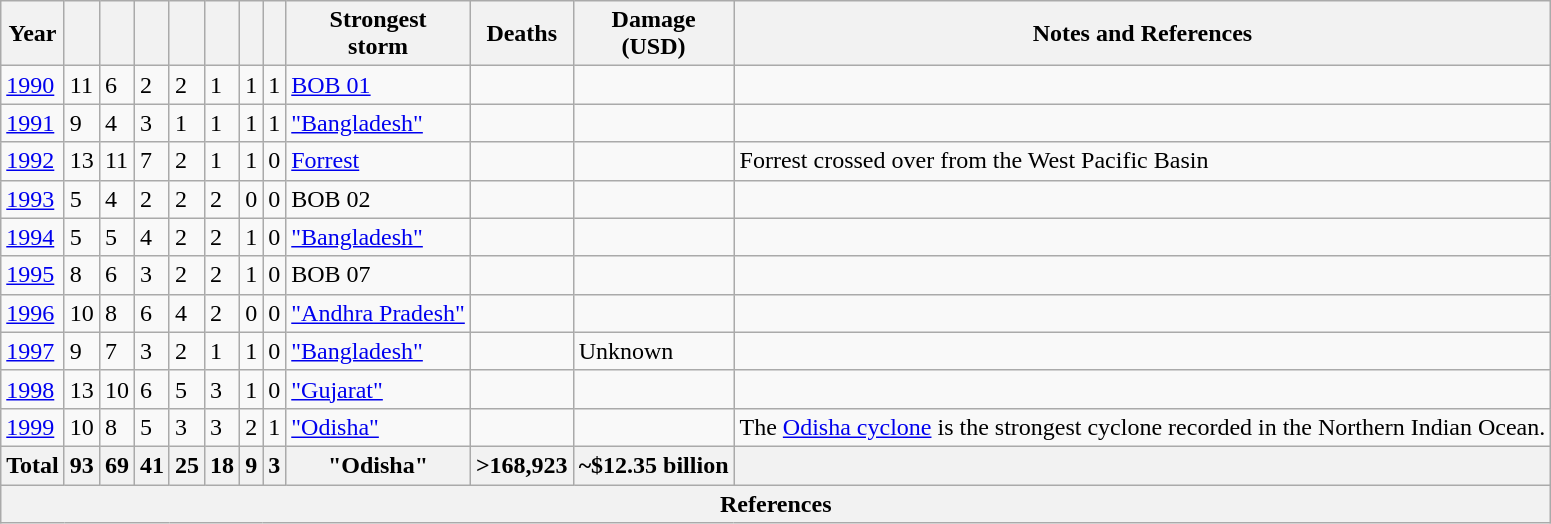<table class="wikitable sortable">
<tr>
<th>Year</th>
<th></th>
<th></th>
<th></th>
<th></th>
<th></th>
<th></th>
<th></th>
<th>Strongest<br>storm</th>
<th>Deaths</th>
<th>Damage<br>(USD)</th>
<th>Notes and References</th>
</tr>
<tr>
<td><a href='#'>1990</a></td>
<td>11</td>
<td>6</td>
<td>2</td>
<td>2</td>
<td>1</td>
<td>1</td>
<td>1</td>
<td> <a href='#'>BOB 01</a></td>
<td></td>
<td></td>
<td></td>
</tr>
<tr>
<td><a href='#'>1991</a></td>
<td>9</td>
<td>4</td>
<td>3</td>
<td>1</td>
<td>1</td>
<td>1</td>
<td>1</td>
<td> <a href='#'>"Bangladesh"</a></td>
<td></td>
<td></td>
<td></td>
</tr>
<tr>
<td><a href='#'>1992</a></td>
<td>13</td>
<td>11</td>
<td>7</td>
<td>2</td>
<td>1</td>
<td>1</td>
<td>0</td>
<td> <a href='#'>Forrest</a></td>
<td></td>
<td></td>
<td>Forrest crossed over from the West Pacific Basin</td>
</tr>
<tr>
<td><a href='#'>1993</a></td>
<td>5</td>
<td>4</td>
<td>2</td>
<td>2</td>
<td>2</td>
<td>0</td>
<td>0</td>
<td> BOB 02</td>
<td></td>
<td></td>
<td></td>
</tr>
<tr>
<td><a href='#'>1994</a></td>
<td>5</td>
<td>5</td>
<td>4</td>
<td>2</td>
<td>2</td>
<td>1</td>
<td>0</td>
<td> <a href='#'>"Bangladesh"</a></td>
<td></td>
<td></td>
<td></td>
</tr>
<tr>
<td><a href='#'>1995</a></td>
<td>8</td>
<td>6</td>
<td>3</td>
<td>2</td>
<td>2</td>
<td>1</td>
<td>0</td>
<td> BOB 07</td>
<td></td>
<td></td>
<td></td>
</tr>
<tr>
<td><a href='#'>1996</a></td>
<td>10</td>
<td>8</td>
<td>6</td>
<td>4</td>
<td>2</td>
<td>0</td>
<td>0</td>
<td> <a href='#'>"Andhra Pradesh"</a></td>
<td></td>
<td></td>
<td></td>
</tr>
<tr>
<td><a href='#'>1997</a></td>
<td>9</td>
<td>7</td>
<td>3</td>
<td>2</td>
<td>1</td>
<td>1</td>
<td>0</td>
<td> <a href='#'>"Bangladesh"</a></td>
<td></td>
<td>Unknown</td>
<td></td>
</tr>
<tr>
<td><a href='#'>1998</a></td>
<td>13</td>
<td>10</td>
<td>6</td>
<td>5</td>
<td>3</td>
<td>1</td>
<td>0</td>
<td> <a href='#'>"Gujarat"</a></td>
<td></td>
<td></td>
<td></td>
</tr>
<tr>
<td><a href='#'>1999</a></td>
<td>10</td>
<td>8</td>
<td>5</td>
<td>3</td>
<td>3</td>
<td>2</td>
<td>1</td>
<td> <a href='#'>"Odisha"</a></td>
<td></td>
<td></td>
<td>The <a href='#'>Odisha cyclone</a> is the strongest cyclone recorded in the Northern Indian Ocean.</td>
</tr>
<tr>
<th>Total</th>
<th>93</th>
<th>69</th>
<th>41</th>
<th>25</th>
<th>18</th>
<th>9</th>
<th>3</th>
<th>"Odisha"</th>
<th>>168,923</th>
<th>~$12.35 billion</th>
<th></th>
</tr>
<tr class="unsortable">
<th colspan=12>References</th>
</tr>
</table>
